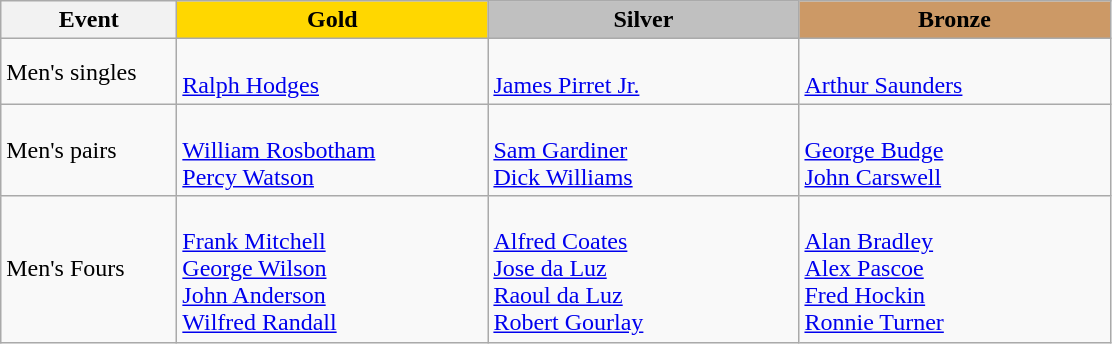<table class="wikitable" style="font-size: 100%">
<tr>
<th width=110>Event</th>
<th width=200 style="background-color: gold;">Gold</th>
<th width=200 style="background-color: silver;">Silver</th>
<th width=200 style="background-color: #cc9966;">Bronze</th>
</tr>
<tr>
<td>Men's singles</td>
<td> <br><a href='#'>Ralph Hodges</a></td>
<td> <br><a href='#'>James Pirret Jr.</a></td>
<td> <br><a href='#'>Arthur Saunders</a></td>
</tr>
<tr>
<td>Men's pairs</td>
<td> <br><a href='#'>William Rosbotham</a> <br> <a href='#'>Percy Watson</a></td>
<td> <br><a href='#'>Sam Gardiner</a> <br> <a href='#'>Dick Williams</a></td>
<td> <br><a href='#'>George Budge</a> <br> <a href='#'>John Carswell</a></td>
</tr>
<tr>
<td>Men's Fours</td>
<td> <br><a href='#'>Frank Mitchell</a> <br> <a href='#'>George Wilson</a> <br> <a href='#'>John Anderson</a> <br> <a href='#'>Wilfred Randall</a></td>
<td><br> <a href='#'>Alfred Coates</a><br> <a href='#'>Jose da Luz</a><br> <a href='#'>Raoul da Luz</a><br> <a href='#'>Robert Gourlay</a></td>
<td><br> <a href='#'>Alan Bradley</a><br> <a href='#'>Alex Pascoe</a><br> <a href='#'>Fred Hockin</a><br> <a href='#'>Ronnie Turner</a></td>
</tr>
</table>
